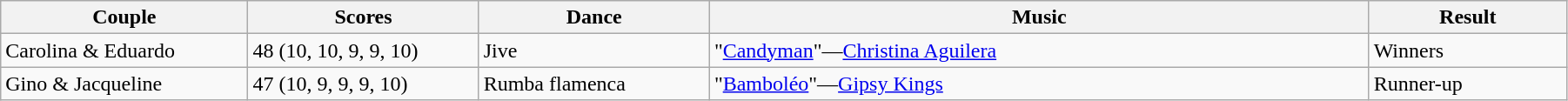<table class="wikitable sortable" style="width:95%; white-space:nowrap">
<tr>
<th style="width:15%;">Couple</th>
<th style="width:14%;">Scores</th>
<th style="width:14%;">Dance</th>
<th style="width:40%;">Music</th>
<th style="width:12%;">Result</th>
</tr>
<tr>
<td>Carolina & Eduardo</td>
<td>48 (10, 10, 9, 9, 10)</td>
<td>Jive</td>
<td>"<a href='#'>Candyman</a>"—<a href='#'>Christina Aguilera</a></td>
<td>Winners</td>
</tr>
<tr>
<td>Gino & Jacqueline</td>
<td>47 (10, 9, 9, 9, 10)</td>
<td>Rumba flamenca</td>
<td>"<a href='#'>Bamboléo</a>"—<a href='#'>Gipsy Kings</a></td>
<td>Runner-up</td>
</tr>
</table>
